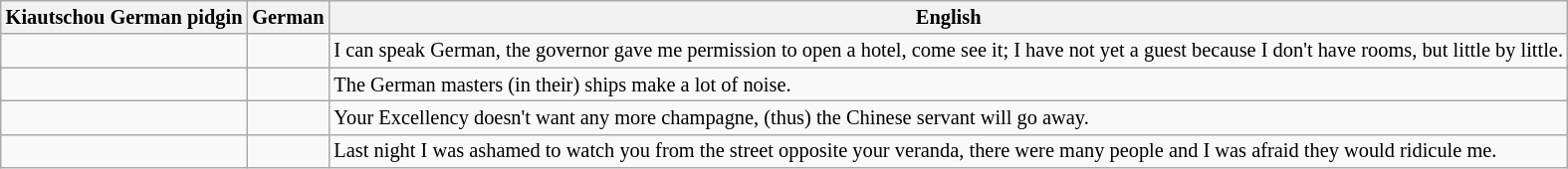<table class="wikitable mw-collapsible mw-collapsed" style="font-size: 85%">
<tr>
<th>Kiautschou German pidgin</th>
<th>German</th>
<th>English</th>
</tr>
<tr>
<td></td>
<td></td>
<td>I can speak German, the governor gave me permission to open a hotel, come see it; I have not yet a guest because I don't have rooms, but little by little.</td>
</tr>
<tr>
<td></td>
<td></td>
<td>The German masters (in their) ships make a lot of noise.</td>
</tr>
<tr>
<td></td>
<td></td>
<td>Your Excellency doesn't want any more champagne, (thus) the Chinese servant will go away.</td>
</tr>
<tr>
<td></td>
<td></td>
<td>Last night I was ashamed to watch you from the street opposite your veranda, there were many people and I was afraid they would ridicule me.</td>
</tr>
</table>
